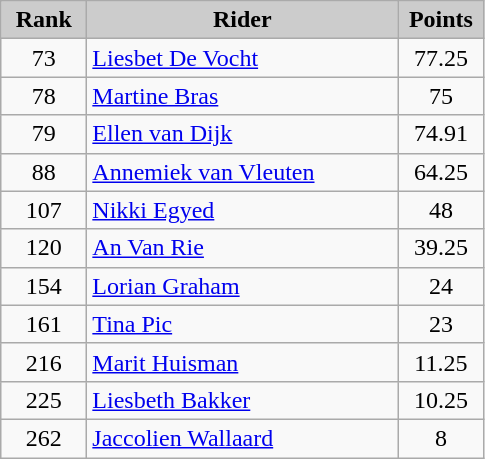<table class="wikitable alternance" style="text-align:center;">
<tr>
<th scope="col" style="background-color:#CCCCCC; width:50px;">Rank</th>
<th scope="col" style="background-color:#CCCCCC; width:200px;">Rider</th>
<th scope="col" style="background-color:#CCCCCC; width:50px;">Points</th>
</tr>
<tr>
<td>73</td>
<td style="text-align:left;"> <a href='#'>Liesbet De Vocht</a></td>
<td>77.25</td>
</tr>
<tr>
<td>78</td>
<td style="text-align:left;"> <a href='#'>Martine Bras</a></td>
<td>75</td>
</tr>
<tr>
<td>79</td>
<td style="text-align:left;"> <a href='#'>Ellen van Dijk</a></td>
<td>74.91</td>
</tr>
<tr>
<td>88</td>
<td style="text-align:left;"> <a href='#'>Annemiek van Vleuten</a></td>
<td>64.25</td>
</tr>
<tr>
<td>107</td>
<td style="text-align:left;"> <a href='#'>Nikki Egyed</a></td>
<td>48</td>
</tr>
<tr>
<td>120</td>
<td style="text-align:left;"> <a href='#'>An Van Rie</a></td>
<td>39.25</td>
</tr>
<tr>
<td>154</td>
<td style="text-align:left;"> <a href='#'>Lorian Graham</a></td>
<td>24</td>
</tr>
<tr>
<td>161</td>
<td style="text-align:left;"> <a href='#'>Tina Pic</a></td>
<td>23</td>
</tr>
<tr>
<td>216</td>
<td style="text-align:left;"> <a href='#'>Marit Huisman</a></td>
<td>11.25</td>
</tr>
<tr>
<td>225</td>
<td style="text-align:left;"> <a href='#'>Liesbeth Bakker</a></td>
<td>10.25</td>
</tr>
<tr>
<td>262</td>
<td style="text-align:left;"> <a href='#'>Jaccolien Wallaard</a></td>
<td>8</td>
</tr>
</table>
